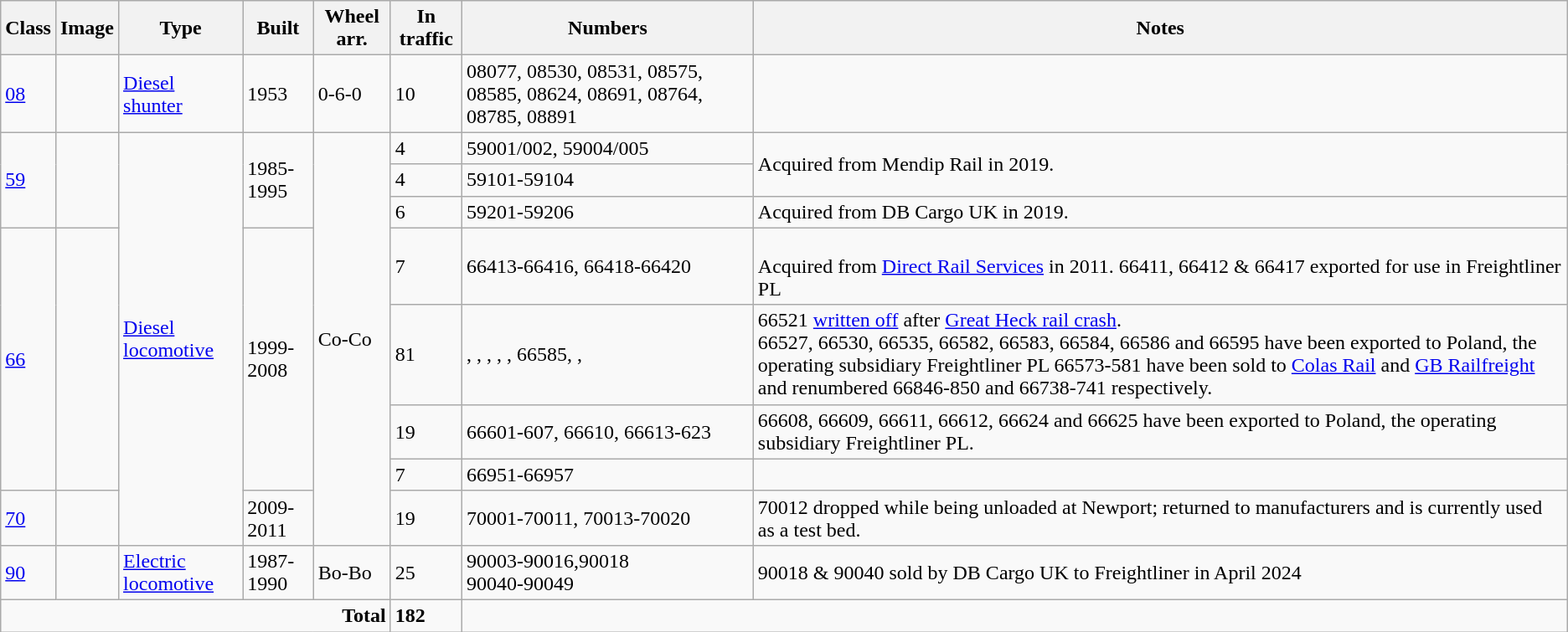<table class="wikitable">
<tr>
<th align=left>Class</th>
<th align=left>Image</th>
<th align=left>Type</th>
<th align=left>Built</th>
<th align=left>Wheel arr.</th>
<th align=left>In traffic</th>
<th align=left>Numbers</th>
<th>Notes</th>
</tr>
<tr>
<td><a href='#'>08</a></td>
<td></td>
<td><a href='#'>Diesel shunter</a></td>
<td>1953</td>
<td>0-6-0</td>
<td>10</td>
<td>08077, 08530, 08531, 08575, 08585, 08624, 08691, 08764, 08785, 08891</td>
<td></td>
</tr>
<tr>
<td rowspan="3"><a href='#'>59</a></td>
<td rowspan="3"></td>
<td rowspan="8"><a href='#'>Diesel locomotive</a></td>
<td rowspan="3" align="centre">1985-1995</td>
<td rowspan="8">Co-Co</td>
<td align=centre>4</td>
<td align=left>59001/002, 59004/005</td>
<td rowspan="2">Acquired from Mendip Rail in 2019.</td>
</tr>
<tr>
<td>4</td>
<td>59101-59104</td>
</tr>
<tr>
<td>6</td>
<td>59201-59206</td>
<td>Acquired from DB Cargo UK in 2019.</td>
</tr>
<tr>
<td rowspan="4"><a href='#'>66</a></td>
<td rowspan="4"></td>
<td rowspan="4">1999-2008</td>
<td>7</td>
<td>66413-66416, 66418-66420</td>
<td><br>Acquired from <a href='#'>Direct Rail Services</a> in 2011.
66411, 66412 & 66417 exported for use in Freightliner PL</td>
</tr>
<tr>
<td>81</td>
<td>, , , , , 66585, , </td>
<td>66521 <a href='#'>written off</a> after <a href='#'>Great Heck rail crash</a>.<br>66527, 66530, 66535, 66582, 66583, 66584, 66586 and 66595 have been exported to Poland, the operating subsidiary Freightliner PL
66573-581 have been sold to <a href='#'>Colas Rail</a> and <a href='#'>GB Railfreight</a> and renumbered 66846-850 and 66738-741 respectively.</td>
</tr>
<tr>
<td>19</td>
<td>66601-607, 66610, 66613-623</td>
<td>66608, 66609, 66611, 66612, 66624 and 66625 have been exported to Poland, the operating subsidiary Freightliner PL.</td>
</tr>
<tr>
<td>7</td>
<td>66951-66957</td>
<td></td>
</tr>
<tr>
<td><a href='#'>70</a></td>
<td></td>
<td>2009-2011</td>
<td>19</td>
<td>70001-70011, 70013-70020</td>
<td>70012 dropped while being unloaded at Newport; returned to manufacturers and is currently used as a test bed.</td>
</tr>
<tr>
<td><a href='#'>90</a></td>
<td></td>
<td><a href='#'>Electric locomotive</a></td>
<td>1987-1990</td>
<td>Bo-Bo</td>
<td>25</td>
<td>90003-90016,90018<br>90040-90049</td>
<td>90018 & 90040 sold by DB Cargo UK to Freightliner in April 2024</td>
</tr>
<tr>
<td colspan=5 align=right><strong>Total</strong></td>
<td><strong>182</strong></td>
<td colspan=2></td>
</tr>
</table>
